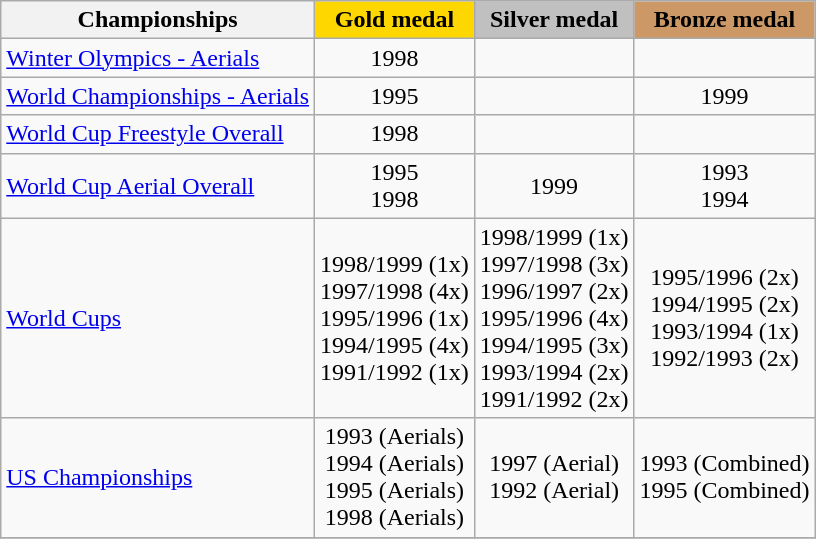<table class="wikitable">
<tr>
<th>Championships</th>
<td align=center bgcolor=gold><strong>Gold medal</strong></td>
<td align=center bgcolor=silver><strong>Silver medal</strong></td>
<td align=center bgcolor=cc9966><strong>Bronze medal</strong></td>
</tr>
<tr align="center">
<td align="left"><a href='#'>Winter Olympics - Aerials</a></td>
<td>1998</td>
<td></td>
<td></td>
</tr>
<tr align="center">
<td align="left"><a href='#'>World Championships - Aerials</a></td>
<td>1995</td>
<td></td>
<td>1999</td>
</tr>
<tr align="center">
<td align="left"><a href='#'>World Cup Freestyle Overall</a></td>
<td>1998</td>
<td></td>
<td></td>
</tr>
<tr align="center">
<td align="left"><a href='#'>World Cup Aerial Overall</a></td>
<td>1995 <br> 1998</td>
<td>1999</td>
<td>1993 <br> 1994</td>
</tr>
<tr align="center">
<td align="left"><a href='#'>World Cups</a></td>
<td>1998/1999 (1x) <br> 1997/1998 (4x) <br> 1995/1996 (1x) <br> 1994/1995 (4x) <br> 1991/1992 (1x)</td>
<td>1998/1999 (1x) <br> 1997/1998 (3x) <br> 1996/1997 (2x) <br> 1995/1996 (4x) <br> 1994/1995 (3x) <br> 1993/1994 (2x) <br> 1991/1992 (2x) <br></td>
<td>1995/1996 (2x) <br> 1994/1995 (2x) <br> 1993/1994 (1x) <br> 1992/1993 (2x)</td>
</tr>
<tr align="center">
<td align="left"><a href='#'>US Championships</a></td>
<td>1993 (Aerials) <br> 1994 (Aerials) <br> 1995 (Aerials) <br> 1998 (Aerials) <br></td>
<td>1997 (Aerial) <br> 1992 (Aerial)</td>
<td>1993 (Combined) <br> 1995 (Combined)</td>
</tr>
<tr align="center">
</tr>
</table>
